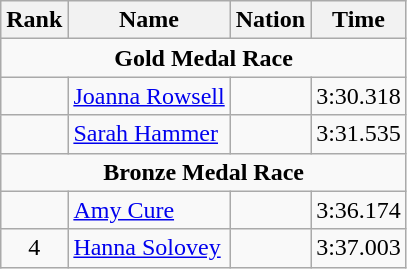<table class="wikitable" style="text-align:center">
<tr>
<th>Rank</th>
<th>Name</th>
<th>Nation</th>
<th>Time</th>
</tr>
<tr>
<td colspan=4><strong>Gold Medal Race</strong></td>
</tr>
<tr>
<td></td>
<td align=left><a href='#'>Joanna Rowsell</a></td>
<td align=left></td>
<td>3:30.318</td>
</tr>
<tr>
<td></td>
<td align=left><a href='#'>Sarah Hammer</a></td>
<td align=left></td>
<td>3:31.535</td>
</tr>
<tr>
<td colspan=4><strong>Bronze Medal Race</strong></td>
</tr>
<tr>
<td></td>
<td align=left><a href='#'>Amy Cure</a></td>
<td align=left></td>
<td>3:36.174</td>
</tr>
<tr>
<td>4</td>
<td align=left><a href='#'>Hanna Solovey</a></td>
<td align=left></td>
<td>3:37.003</td>
</tr>
</table>
